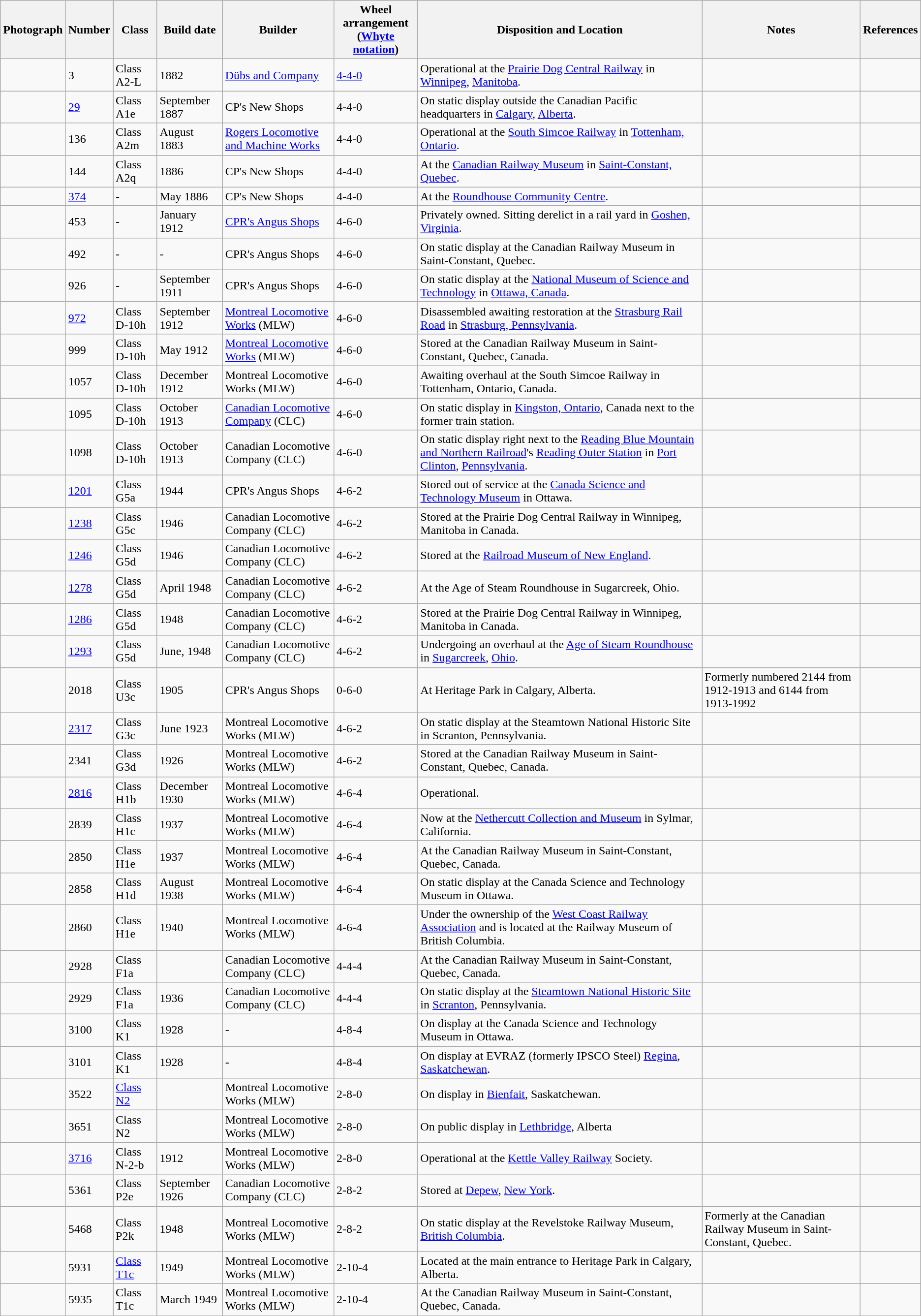<table class="wikitable">
<tr>
<th>Photograph</th>
<th><strong>Number</strong></th>
<th>Class</th>
<th>Build date</th>
<th>Builder</th>
<th><strong>Wheel arrangement</strong><br>(<a href='#'>Whyte notation</a>)</th>
<th>Disposition and Location</th>
<th>Notes</th>
<th>References</th>
</tr>
<tr>
<td></td>
<td>3</td>
<td>Class A2-L</td>
<td>1882</td>
<td><a href='#'>Dübs and Company</a></td>
<td><a href='#'>4-4-0</a></td>
<td>Operational at the <a href='#'>Prairie Dog Central Railway</a> in <a href='#'>Winnipeg</a>, <a href='#'>Manitoba</a>.</td>
<td></td>
<td></td>
</tr>
<tr>
<td></td>
<td><a href='#'>29</a></td>
<td>Class A1e</td>
<td>September 1887</td>
<td>CP's New Shops</td>
<td>4-4-0</td>
<td>On static display outside the Canadian Pacific headquarters in <a href='#'>Calgary</a>, <a href='#'>Alberta</a>.</td>
<td></td>
<td></td>
</tr>
<tr>
<td></td>
<td>136</td>
<td>Class A2m</td>
<td>August 1883</td>
<td><a href='#'>Rogers Locomotive and Machine Works</a></td>
<td>4-4-0</td>
<td>Operational at the <a href='#'>South Simcoe Railway</a> in <a href='#'>Tottenham, Ontario</a>.</td>
<td></td>
<td></td>
</tr>
<tr>
<td></td>
<td>144</td>
<td>Class A2q</td>
<td>1886</td>
<td>CP's New Shops</td>
<td>4-4-0</td>
<td>At the <a href='#'>Canadian Railway Museum</a> in <a href='#'>Saint-Constant, Quebec</a>.</td>
<td></td>
<td></td>
</tr>
<tr>
<td></td>
<td><a href='#'>374</a></td>
<td>-</td>
<td>May 1886</td>
<td>CP's New Shops</td>
<td>4-4-0</td>
<td>At the <a href='#'>Roundhouse Community Centre</a>.</td>
<td></td>
<td></td>
</tr>
<tr>
<td></td>
<td>453</td>
<td>-</td>
<td>January 1912</td>
<td><a href='#'>CPR's Angus Shops</a></td>
<td>4-6-0</td>
<td>Privately owned. Sitting derelict in a rail yard in <a href='#'>Goshen, Virginia</a>.</td>
<td></td>
<td></td>
</tr>
<tr>
<td></td>
<td>492</td>
<td>-</td>
<td>-</td>
<td>CPR's Angus Shops</td>
<td>4-6-0</td>
<td>On static display at the Canadian Railway Museum in Saint-Constant, Quebec.</td>
<td></td>
<td></td>
</tr>
<tr>
<td></td>
<td>926</td>
<td>-</td>
<td>September 1911</td>
<td>CPR's Angus Shops</td>
<td>4-6-0</td>
<td>On static display at the <a href='#'>National Museum of Science and Technology</a> in <a href='#'>Ottawa, Canada</a>.</td>
<td></td>
<td></td>
</tr>
<tr>
<td></td>
<td><a href='#'>972</a></td>
<td>Class D-10h</td>
<td>September 1912</td>
<td><a href='#'>Montreal Locomotive Works</a> (MLW)</td>
<td>4-6-0</td>
<td>Disassembled awaiting restoration at the <a href='#'>Strasburg Rail Road</a> in <a href='#'>Strasburg, Pennsylvania</a>.</td>
<td></td>
<td></td>
</tr>
<tr>
<td></td>
<td>999</td>
<td>Class D-10h</td>
<td>May 1912</td>
<td><a href='#'>Montreal Locomotive Works</a> (MLW)</td>
<td>4-6-0</td>
<td>Stored at the Canadian Railway Museum in Saint-Constant, Quebec, Canada.</td>
<td></td>
<td></td>
</tr>
<tr>
<td></td>
<td>1057</td>
<td>Class D-10h</td>
<td>December 1912</td>
<td>Montreal Locomotive Works (MLW)</td>
<td>4-6-0</td>
<td>Awaiting overhaul at the South Simcoe Railway in Tottenham, Ontario, Canada.</td>
<td></td>
<td></td>
</tr>
<tr>
<td></td>
<td>1095</td>
<td>Class D-10h</td>
<td>October 1913</td>
<td><a href='#'>Canadian Locomotive Company</a> (CLC)</td>
<td>4-6-0</td>
<td>On static display in <a href='#'>Kingston, Ontario</a>, Canada next to the former train station.</td>
<td></td>
<td></td>
</tr>
<tr>
<td></td>
<td>1098</td>
<td>Class D-10h</td>
<td>October 1913</td>
<td>Canadian Locomotive Company (CLC)</td>
<td>4-6-0</td>
<td>On static display right next to the <a href='#'>Reading Blue Mountain and Northern Railroad</a>'s <a href='#'>Reading Outer Station</a> in <a href='#'>Port Clinton</a>, <a href='#'>Pennsylvania</a>.</td>
<td></td>
<td></td>
</tr>
<tr>
<td></td>
<td><a href='#'>1201</a></td>
<td>Class G5a</td>
<td>1944</td>
<td>CPR's Angus Shops</td>
<td>4-6-2</td>
<td>Stored out of service at the <a href='#'>Canada Science and Technology Museum</a> in Ottawa.</td>
<td></td>
<td></td>
</tr>
<tr>
<td></td>
<td><a href='#'>1238</a></td>
<td>Class G5c</td>
<td>1946</td>
<td>Canadian Locomotive Company (CLC)</td>
<td>4-6-2</td>
<td>Stored at the Prairie Dog Central Railway in Winnipeg, Manitoba in Canada.</td>
<td></td>
<td></td>
</tr>
<tr>
<td></td>
<td><a href='#'>1246</a></td>
<td>Class G5d</td>
<td>1946</td>
<td>Canadian Locomotive Company (CLC)</td>
<td>4-6-2</td>
<td>Stored at the <a href='#'>Railroad Museum of New England</a>.</td>
<td></td>
<td></td>
</tr>
<tr>
<td></td>
<td><a href='#'>1278</a></td>
<td>Class G5d</td>
<td>April 1948</td>
<td>Canadian Locomotive Company (CLC)</td>
<td>4-6-2</td>
<td>At the Age of Steam Roundhouse in Sugarcreek, Ohio.</td>
<td></td>
<td></td>
</tr>
<tr>
<td></td>
<td><a href='#'>1286</a></td>
<td>Class G5d</td>
<td>1948</td>
<td>Canadian Locomotive Company (CLC)</td>
<td>4-6-2</td>
<td>Stored at the Prairie Dog Central Railway in Winnipeg, Manitoba in Canada.</td>
<td></td>
<td></td>
</tr>
<tr>
<td></td>
<td><a href='#'>1293</a></td>
<td>Class G5d</td>
<td>June, 1948</td>
<td>Canadian Locomotive Company (CLC)</td>
<td>4-6-2</td>
<td>Undergoing an overhaul at the <a href='#'>Age of Steam Roundhouse</a> in <a href='#'>Sugarcreek</a>, <a href='#'>Ohio</a>.</td>
<td></td>
<td></td>
</tr>
<tr>
<td></td>
<td>2018</td>
<td>Class U3c</td>
<td>1905</td>
<td>CPR's Angus Shops</td>
<td>0-6-0</td>
<td>At Heritage Park in Calgary, Alberta.</td>
<td>Formerly numbered 2144 from 1912-1913 and 6144 from 1913-1992</td>
<td></td>
</tr>
<tr>
<td></td>
<td><a href='#'>2317</a></td>
<td>Class G3c</td>
<td>June 1923</td>
<td>Montreal Locomotive Works (MLW)</td>
<td>4-6-2</td>
<td>On static display at the Steamtown National Historic Site in Scranton, Pennsylvania.</td>
<td></td>
<td></td>
</tr>
<tr>
<td></td>
<td>2341</td>
<td>Class G3d</td>
<td>1926</td>
<td>Montreal Locomotive Works (MLW)</td>
<td>4-6-2</td>
<td>Stored at the Canadian Railway Museum in Saint-Constant, Quebec, Canada.</td>
<td></td>
<td></td>
</tr>
<tr>
<td></td>
<td><a href='#'>2816</a></td>
<td>Class H1b</td>
<td>December 1930</td>
<td>Montreal Locomotive Works (MLW)</td>
<td>4-6-4</td>
<td>Operational.</td>
<td></td>
<td></td>
</tr>
<tr>
<td></td>
<td>2839</td>
<td>Class H1c</td>
<td>1937</td>
<td>Montreal Locomotive Works (MLW)</td>
<td>4-6-4</td>
<td>Now at the <a href='#'>Nethercutt Collection and Museum</a> in Sylmar, California.</td>
<td></td>
<td></td>
</tr>
<tr>
<td></td>
<td>2850</td>
<td>Class H1e</td>
<td>1937</td>
<td>Montreal Locomotive Works (MLW)</td>
<td>4-6-4</td>
<td>At the Canadian Railway Museum in Saint-Constant, Quebec, Canada.</td>
<td></td>
<td></td>
</tr>
<tr>
<td></td>
<td>2858</td>
<td>Class H1d</td>
<td>August 1938</td>
<td>Montreal Locomotive Works (MLW)</td>
<td>4-6-4</td>
<td>On static display at the Canada Science and Technology Museum in Ottawa.</td>
<td></td>
<td></td>
</tr>
<tr>
<td></td>
<td>2860</td>
<td>Class H1e</td>
<td>1940</td>
<td>Montreal Locomotive Works (MLW)</td>
<td>4-6-4</td>
<td>Under the ownership of the <a href='#'>West Coast Railway Association</a> and is located at the Railway Museum of British Columbia.</td>
<td></td>
<td></td>
</tr>
<tr>
<td></td>
<td>2928</td>
<td>Class F1a</td>
<td></td>
<td>Canadian Locomotive Company (CLC)</td>
<td>4-4-4</td>
<td>At the Canadian Railway Museum in Saint-Constant, Quebec, Canada.</td>
<td></td>
<td></td>
</tr>
<tr>
<td></td>
<td>2929</td>
<td>Class F1a</td>
<td>1936</td>
<td>Canadian Locomotive Company (CLC)</td>
<td>4-4-4</td>
<td>On static display at the <a href='#'>Steamtown National Historic Site</a> in <a href='#'>Scranton</a>, Pennsylvania.</td>
<td></td>
<td></td>
</tr>
<tr>
<td></td>
<td>3100</td>
<td>Class K1</td>
<td>1928</td>
<td>-</td>
<td>4-8-4</td>
<td>On display at the Canada Science and Technology Museum in Ottawa.</td>
<td></td>
<td></td>
</tr>
<tr>
<td></td>
<td>3101</td>
<td>Class K1</td>
<td>1928</td>
<td>-</td>
<td>4-8-4</td>
<td>On display at EVRAZ (formerly IPSCO Steel) <a href='#'>Regina</a>, <a href='#'>Saskatchewan</a>.</td>
<td></td>
<td></td>
</tr>
<tr>
<td></td>
<td>3522</td>
<td><a href='#'>Class N2</a></td>
<td></td>
<td>Montreal Locomotive Works (MLW)</td>
<td>2-8-0</td>
<td>On display in <a href='#'>Bienfait</a>, Saskatchewan.</td>
<td></td>
<td></td>
</tr>
<tr>
<td></td>
<td>3651</td>
<td>Class N2</td>
<td></td>
<td>Montreal Locomotive Works (MLW)</td>
<td>2-8-0</td>
<td>On public display in <a href='#'>Lethbridge</a>, Alberta</td>
<td></td>
<td></td>
</tr>
<tr>
<td></td>
<td><a href='#'>3716</a></td>
<td>Class N-2-b</td>
<td>1912</td>
<td>Montreal Locomotive Works (MLW)</td>
<td>2-8-0</td>
<td>Operational at the <a href='#'>Kettle Valley Railway</a> Society.</td>
<td></td>
<td></td>
</tr>
<tr>
<td></td>
<td>5361</td>
<td>Class P2e</td>
<td>September 1926</td>
<td>Canadian Locomotive Company (CLC)</td>
<td>2-8-2</td>
<td>Stored at <a href='#'>Depew</a>, <a href='#'>New York</a>.</td>
<td></td>
<td></td>
</tr>
<tr>
<td></td>
<td>5468</td>
<td>Class P2k</td>
<td>1948</td>
<td>Montreal Locomotive Works (MLW)</td>
<td>2-8-2</td>
<td>On static display at the Revelstoke Railway Museum, <a href='#'>British Columbia</a>.</td>
<td>Formerly at the Canadian Railway Museum in Saint-Constant, Quebec.</td>
<td></td>
</tr>
<tr>
<td></td>
<td>5931</td>
<td><a href='#'>Class T1c</a></td>
<td>1949</td>
<td>Montreal Locomotive Works (MLW)</td>
<td>2-10-4</td>
<td>Located at the main entrance to Heritage Park in Calgary, Alberta.</td>
<td></td>
<td></td>
</tr>
<tr>
<td></td>
<td>5935</td>
<td>Class T1c</td>
<td>March 1949</td>
<td>Montreal Locomotive Works (MLW)</td>
<td>2-10-4</td>
<td>At the Canadian Railway Museum in Saint-Constant, Quebec, Canada.</td>
<td></td>
<td></td>
</tr>
</table>
